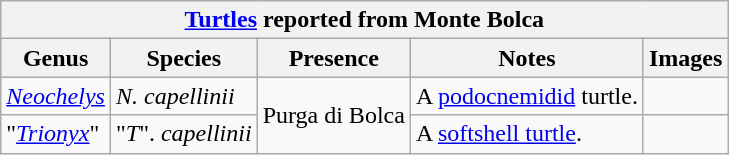<table class="wikitable" align="center">
<tr>
<th colspan="5" align="center"><strong><a href='#'>Turtles</a> reported from Monte Bolca</strong></th>
</tr>
<tr>
<th>Genus</th>
<th>Species</th>
<th>Presence</th>
<th>Notes</th>
<th>Images</th>
</tr>
<tr>
<td><em><a href='#'>Neochelys</a></em></td>
<td><em>N. capellinii</em></td>
<td rowspan="2">Purga di Bolca</td>
<td>A <a href='#'>podocnemidid</a> turtle.</td>
<td></td>
</tr>
<tr>
<td>"<em><a href='#'>Trionyx</a></em>"</td>
<td>"<em>T</em>". <em>capellinii</em></td>
<td>A <a href='#'>softshell turtle</a>.</td>
<td></td>
</tr>
</table>
